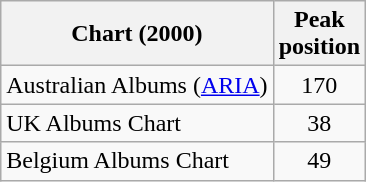<table class="wikitable">
<tr>
<th>Chart (2000)</th>
<th>Peak<br>position</th>
</tr>
<tr>
<td>Australian Albums (<a href='#'>ARIA</a>)</td>
<td align="center">170</td>
</tr>
<tr>
<td>UK Albums Chart</td>
<td align="center">38</td>
</tr>
<tr>
<td>Belgium Albums Chart</td>
<td align="center">49</td>
</tr>
</table>
